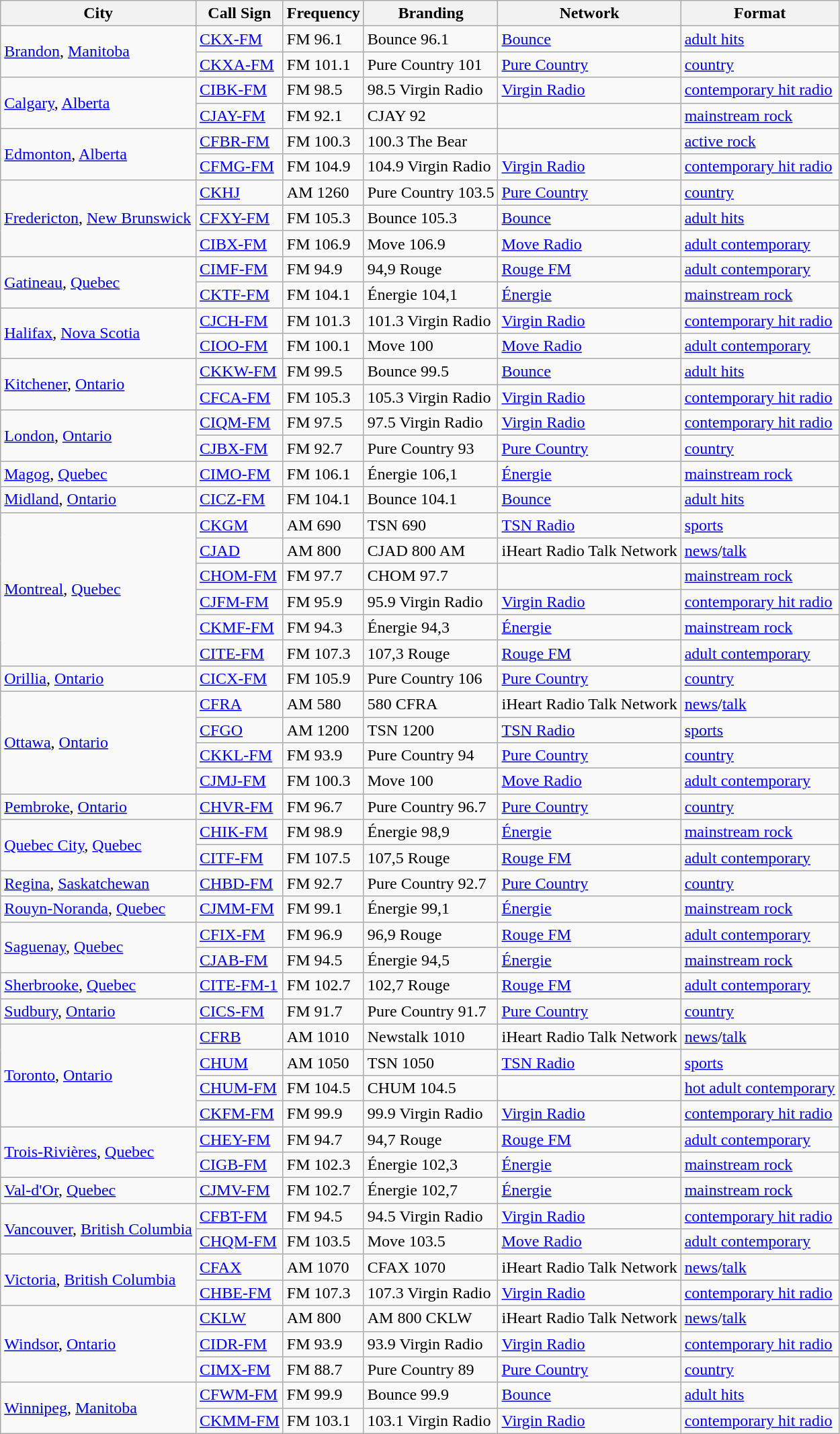<table class="wikitable sortable collapsible" border="1">
<tr>
<th scope="col">City</th>
<th scope="col">Call Sign</th>
<th scope="col">Frequency</th>
<th scope="col" class="unsortable">Branding</th>
<th scope="col">Network</th>
<th scope="col">Format</th>
</tr>
<tr>
<td rowspan="2"><a href='#'>Brandon</a>, <a href='#'>Manitoba</a></td>
<td><a href='#'>CKX-FM</a></td>
<td>FM 96.1</td>
<td>Bounce 96.1</td>
<td><a href='#'>Bounce</a></td>
<td><a href='#'>adult hits</a></td>
</tr>
<tr>
<td><a href='#'>CKXA-FM</a></td>
<td>FM 101.1</td>
<td>Pure Country 101</td>
<td><a href='#'>Pure Country</a></td>
<td><a href='#'>country</a></td>
</tr>
<tr>
<td rowspan="2"><a href='#'>Calgary</a>, <a href='#'>Alberta</a></td>
<td><a href='#'>CIBK-FM</a></td>
<td>FM 98.5</td>
<td>98.5 Virgin Radio</td>
<td><a href='#'>Virgin Radio</a></td>
<td><a href='#'>contemporary hit radio</a></td>
</tr>
<tr>
<td><a href='#'>CJAY-FM</a></td>
<td>FM 92.1</td>
<td>CJAY 92</td>
<td></td>
<td><a href='#'>mainstream rock</a></td>
</tr>
<tr>
<td rowspan="2"><a href='#'>Edmonton</a>, <a href='#'>Alberta</a></td>
<td><a href='#'>CFBR-FM</a></td>
<td>FM 100.3</td>
<td>100.3 The Bear</td>
<td></td>
<td><a href='#'>active rock</a></td>
</tr>
<tr>
<td><a href='#'>CFMG-FM</a></td>
<td>FM 104.9</td>
<td>104.9 Virgin Radio</td>
<td><a href='#'>Virgin Radio</a></td>
<td><a href='#'>contemporary hit radio</a></td>
</tr>
<tr>
<td rowspan="3"><a href='#'>Fredericton</a>, <a href='#'>New Brunswick</a></td>
<td><a href='#'>CKHJ</a></td>
<td>AM 1260</td>
<td>Pure Country 103.5</td>
<td><a href='#'>Pure Country</a></td>
<td><a href='#'>country</a></td>
</tr>
<tr>
<td><a href='#'>CFXY-FM</a></td>
<td>FM 105.3</td>
<td>Bounce 105.3</td>
<td><a href='#'>Bounce</a></td>
<td><a href='#'>adult hits</a></td>
</tr>
<tr>
<td><a href='#'>CIBX-FM</a></td>
<td>FM 106.9</td>
<td>Move 106.9</td>
<td><a href='#'>Move Radio</a></td>
<td><a href='#'>adult contemporary</a></td>
</tr>
<tr>
<td rowspan="2"><a href='#'>Gatineau</a>, <a href='#'>Quebec</a></td>
<td><a href='#'>CIMF-FM</a></td>
<td>FM 94.9</td>
<td>94,9 Rouge</td>
<td><a href='#'>Rouge FM</a></td>
<td><a href='#'>adult contemporary</a></td>
</tr>
<tr>
<td><a href='#'>CKTF-FM</a></td>
<td>FM 104.1</td>
<td>Énergie 104,1</td>
<td><a href='#'>Énergie</a></td>
<td><a href='#'>mainstream rock</a></td>
</tr>
<tr>
<td rowspan="2"><a href='#'>Halifax</a>, <a href='#'>Nova Scotia</a></td>
<td><a href='#'>CJCH-FM</a></td>
<td>FM 101.3</td>
<td>101.3 Virgin Radio</td>
<td><a href='#'>Virgin Radio</a></td>
<td><a href='#'>contemporary hit radio</a></td>
</tr>
<tr>
<td><a href='#'>CIOO-FM</a></td>
<td>FM 100.1</td>
<td>Move 100</td>
<td><a href='#'>Move Radio</a></td>
<td><a href='#'>adult contemporary</a></td>
</tr>
<tr>
<td rowspan="2"><a href='#'>Kitchener</a>, <a href='#'>Ontario</a></td>
<td><a href='#'>CKKW-FM</a></td>
<td>FM 99.5</td>
<td>Bounce 99.5</td>
<td><a href='#'>Bounce</a></td>
<td><a href='#'>adult hits</a></td>
</tr>
<tr>
<td><a href='#'>CFCA-FM</a></td>
<td>FM 105.3</td>
<td>105.3 Virgin Radio</td>
<td><a href='#'>Virgin Radio</a></td>
<td><a href='#'>contemporary hit radio</a></td>
</tr>
<tr>
<td rowspan="2"><a href='#'>London</a>, <a href='#'>Ontario</a></td>
<td><a href='#'>CIQM-FM</a></td>
<td>FM 97.5</td>
<td>97.5 Virgin Radio</td>
<td><a href='#'>Virgin Radio</a></td>
<td><a href='#'>contemporary hit radio</a></td>
</tr>
<tr>
<td><a href='#'>CJBX-FM</a></td>
<td>FM 92.7</td>
<td>Pure Country 93</td>
<td><a href='#'>Pure Country</a></td>
<td><a href='#'>country</a></td>
</tr>
<tr>
<td><a href='#'>Magog</a>, <a href='#'>Quebec</a></td>
<td><a href='#'>CIMO-FM</a></td>
<td>FM 106.1</td>
<td>Énergie 106,1</td>
<td><a href='#'>Énergie</a></td>
<td><a href='#'>mainstream rock</a></td>
</tr>
<tr>
<td><a href='#'>Midland</a>, <a href='#'>Ontario</a></td>
<td><a href='#'>CICZ-FM</a></td>
<td>FM 104.1</td>
<td>Bounce 104.1</td>
<td><a href='#'>Bounce</a></td>
<td><a href='#'>adult hits</a></td>
</tr>
<tr>
<td rowspan="6"><a href='#'>Montreal</a>, <a href='#'>Quebec</a></td>
<td><a href='#'>CKGM</a></td>
<td>AM 690</td>
<td>TSN 690</td>
<td><a href='#'>TSN Radio</a></td>
<td><a href='#'>sports</a></td>
</tr>
<tr>
<td><a href='#'>CJAD</a></td>
<td>AM 800</td>
<td>CJAD 800 AM</td>
<td>iHeart Radio Talk Network</td>
<td><a href='#'>news</a>/<a href='#'>talk</a></td>
</tr>
<tr>
<td><a href='#'>CHOM-FM</a></td>
<td>FM 97.7</td>
<td>CHOM 97.7</td>
<td></td>
<td><a href='#'>mainstream rock</a></td>
</tr>
<tr>
<td><a href='#'>CJFM-FM</a></td>
<td>FM 95.9</td>
<td>95.9 Virgin Radio</td>
<td><a href='#'>Virgin Radio</a></td>
<td><a href='#'>contemporary hit radio</a></td>
</tr>
<tr>
<td><a href='#'>CKMF-FM</a></td>
<td>FM 94.3</td>
<td>Énergie 94,3</td>
<td><a href='#'>Énergie</a></td>
<td><a href='#'>mainstream rock</a></td>
</tr>
<tr>
<td><a href='#'>CITE-FM</a></td>
<td>FM 107.3</td>
<td>107,3 Rouge</td>
<td><a href='#'>Rouge FM</a></td>
<td><a href='#'>adult contemporary</a></td>
</tr>
<tr>
<td><a href='#'>Orillia</a>, <a href='#'>Ontario</a></td>
<td><a href='#'>CICX-FM</a></td>
<td>FM 105.9</td>
<td>Pure Country 106</td>
<td><a href='#'>Pure Country</a></td>
<td><a href='#'>country</a></td>
</tr>
<tr>
<td rowspan="4"><a href='#'>Ottawa</a>, <a href='#'>Ontario</a></td>
<td><a href='#'>CFRA</a></td>
<td>AM 580</td>
<td>580 CFRA</td>
<td>iHeart Radio Talk Network</td>
<td><a href='#'>news</a>/<a href='#'>talk</a></td>
</tr>
<tr>
<td><a href='#'>CFGO</a></td>
<td>AM 1200</td>
<td>TSN 1200</td>
<td><a href='#'>TSN Radio</a></td>
<td><a href='#'>sports</a></td>
</tr>
<tr>
<td><a href='#'>CKKL-FM</a></td>
<td>FM 93.9</td>
<td>Pure Country 94</td>
<td><a href='#'>Pure Country</a></td>
<td><a href='#'>country</a></td>
</tr>
<tr>
<td><a href='#'>CJMJ-FM</a></td>
<td>FM 100.3</td>
<td>Move 100</td>
<td><a href='#'>Move Radio</a></td>
<td><a href='#'>adult contemporary</a></td>
</tr>
<tr>
<td><a href='#'>Pembroke</a>, <a href='#'>Ontario</a></td>
<td><a href='#'>CHVR-FM</a></td>
<td>FM 96.7</td>
<td>Pure Country 96.7</td>
<td><a href='#'>Pure Country</a></td>
<td><a href='#'>country</a></td>
</tr>
<tr>
<td rowspan="2"><a href='#'>Quebec City</a>, <a href='#'>Quebec</a></td>
<td><a href='#'>CHIK-FM</a></td>
<td>FM 98.9</td>
<td>Énergie 98,9</td>
<td><a href='#'>Énergie</a></td>
<td><a href='#'>mainstream rock</a></td>
</tr>
<tr>
<td><a href='#'>CITF-FM</a></td>
<td>FM 107.5</td>
<td>107,5 Rouge</td>
<td><a href='#'>Rouge FM</a></td>
<td><a href='#'>adult contemporary</a></td>
</tr>
<tr>
<td><a href='#'>Regina</a>, <a href='#'>Saskatchewan</a></td>
<td><a href='#'>CHBD-FM</a></td>
<td>FM 92.7</td>
<td>Pure Country 92.7</td>
<td><a href='#'>Pure Country</a></td>
<td><a href='#'>country</a></td>
</tr>
<tr>
<td><a href='#'>Rouyn-Noranda</a>, <a href='#'>Quebec</a></td>
<td><a href='#'>CJMM-FM</a></td>
<td>FM 99.1</td>
<td>Énergie 99,1</td>
<td><a href='#'>Énergie</a></td>
<td><a href='#'>mainstream rock</a></td>
</tr>
<tr>
<td rowspan="2"><a href='#'>Saguenay</a>, <a href='#'>Quebec</a></td>
<td><a href='#'>CFIX-FM</a></td>
<td>FM 96.9</td>
<td>96,9 Rouge</td>
<td><a href='#'>Rouge FM</a></td>
<td><a href='#'>adult contemporary</a></td>
</tr>
<tr>
<td><a href='#'>CJAB-FM</a></td>
<td>FM 94.5</td>
<td>Énergie 94,5</td>
<td><a href='#'>Énergie</a></td>
<td><a href='#'>mainstream rock</a></td>
</tr>
<tr>
<td><a href='#'>Sherbrooke</a>, <a href='#'>Quebec</a></td>
<td><a href='#'>CITE-FM-1</a></td>
<td>FM 102.7</td>
<td>102,7 Rouge</td>
<td><a href='#'>Rouge FM</a></td>
<td><a href='#'>adult contemporary</a></td>
</tr>
<tr>
<td><a href='#'>Sudbury</a>, <a href='#'>Ontario</a></td>
<td><a href='#'>CICS-FM</a></td>
<td>FM 91.7</td>
<td>Pure Country 91.7</td>
<td><a href='#'>Pure Country</a></td>
<td><a href='#'>country</a></td>
</tr>
<tr>
<td rowspan="4"><a href='#'>Toronto</a>, <a href='#'>Ontario</a></td>
<td><a href='#'>CFRB</a></td>
<td>AM 1010</td>
<td>Newstalk 1010</td>
<td>iHeart Radio Talk Network</td>
<td><a href='#'>news</a>/<a href='#'>talk</a></td>
</tr>
<tr>
<td><a href='#'>CHUM</a></td>
<td>AM 1050</td>
<td>TSN 1050</td>
<td><a href='#'>TSN Radio</a></td>
<td><a href='#'>sports</a></td>
</tr>
<tr>
<td><a href='#'>CHUM-FM</a></td>
<td>FM 104.5</td>
<td>CHUM 104.5</td>
<td></td>
<td><a href='#'>hot adult contemporary</a></td>
</tr>
<tr>
<td><a href='#'>CKFM-FM</a></td>
<td>FM 99.9</td>
<td>99.9 Virgin Radio</td>
<td><a href='#'>Virgin Radio</a></td>
<td><a href='#'>contemporary hit radio</a></td>
</tr>
<tr>
<td rowspan="2"><a href='#'>Trois-Rivières</a>, <a href='#'>Quebec</a></td>
<td><a href='#'>CHEY-FM</a></td>
<td>FM 94.7</td>
<td>94,7 Rouge</td>
<td><a href='#'>Rouge FM</a></td>
<td><a href='#'>adult contemporary</a></td>
</tr>
<tr>
<td><a href='#'>CIGB-FM</a></td>
<td>FM 102.3</td>
<td>Énergie 102,3</td>
<td><a href='#'>Énergie</a></td>
<td><a href='#'>mainstream rock</a></td>
</tr>
<tr>
<td><a href='#'>Val-d'Or</a>, <a href='#'>Quebec</a></td>
<td><a href='#'>CJMV-FM</a></td>
<td>FM 102.7</td>
<td>Énergie 102,7</td>
<td><a href='#'>Énergie</a></td>
<td><a href='#'>mainstream rock</a></td>
</tr>
<tr>
<td rowspan="2"><a href='#'>Vancouver</a>, <a href='#'>British Columbia</a></td>
<td><a href='#'>CFBT-FM</a></td>
<td>FM 94.5</td>
<td>94.5 Virgin Radio</td>
<td><a href='#'>Virgin Radio</a></td>
<td><a href='#'>contemporary hit radio</a></td>
</tr>
<tr>
<td><a href='#'>CHQM-FM</a></td>
<td>FM 103.5</td>
<td>Move 103.5</td>
<td><a href='#'>Move Radio</a></td>
<td><a href='#'>adult contemporary</a></td>
</tr>
<tr>
<td rowspan="2"><a href='#'>Victoria</a>, <a href='#'>British Columbia</a></td>
<td><a href='#'>CFAX</a></td>
<td>AM 1070</td>
<td>CFAX 1070</td>
<td>iHeart Radio Talk Network</td>
<td><a href='#'>news</a>/<a href='#'>talk</a></td>
</tr>
<tr>
<td><a href='#'>CHBE-FM</a></td>
<td>FM 107.3</td>
<td>107.3 Virgin Radio</td>
<td><a href='#'>Virgin Radio</a></td>
<td><a href='#'>contemporary hit radio</a></td>
</tr>
<tr>
<td rowspan="3"><a href='#'>Windsor</a>, <a href='#'>Ontario</a></td>
<td><a href='#'>CKLW</a></td>
<td>AM 800</td>
<td>AM 800 CKLW</td>
<td>iHeart Radio Talk Network</td>
<td><a href='#'>news</a>/<a href='#'>talk</a></td>
</tr>
<tr>
<td><a href='#'>CIDR-FM</a></td>
<td>FM 93.9</td>
<td>93.9 Virgin Radio</td>
<td><a href='#'>Virgin Radio</a></td>
<td><a href='#'>contemporary hit radio</a></td>
</tr>
<tr>
<td><a href='#'>CIMX-FM</a></td>
<td>FM 88.7</td>
<td>Pure Country 89</td>
<td><a href='#'>Pure Country</a></td>
<td><a href='#'>country</a></td>
</tr>
<tr>
<td rowspan="2"><a href='#'>Winnipeg</a>, <a href='#'>Manitoba</a></td>
<td><a href='#'>CFWM-FM</a></td>
<td>FM 99.9</td>
<td>Bounce 99.9</td>
<td><a href='#'>Bounce</a></td>
<td><a href='#'>adult hits</a></td>
</tr>
<tr>
<td><a href='#'>CKMM-FM</a></td>
<td>FM 103.1</td>
<td>103.1 Virgin Radio</td>
<td><a href='#'>Virgin Radio</a></td>
<td><a href='#'>contemporary hit radio</a></td>
</tr>
</table>
